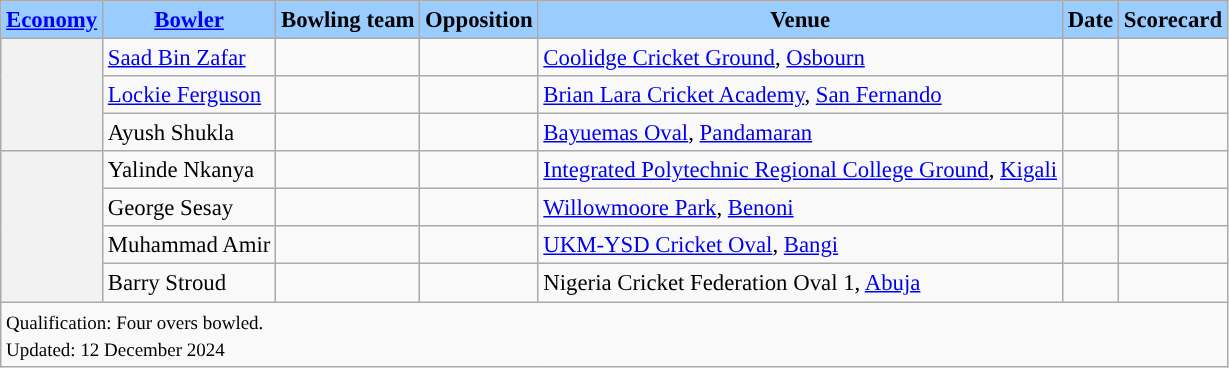<table class="wikitable sortable defaultleft" style="font-size: 95%">
<tr>
<th scope="col" style="background-color:#9cf;"><a href='#'>Economy</a></th>
<th scope="col" style="background-color:#9cf;"><a href='#'>Bowler</a></th>
<th scope="col" style="background-color:#9cf;">Bowling team</th>
<th scope="col" style="background-color:#9cf;">Opposition</th>
<th scope="col" style="background-color:#9cf;">Venue</th>
<th scope="col" style="background-color:#9cf;">Date</th>
<th scope="col" style="background-color:#9cf;">Scorecard</th>
</tr>
<tr>
<th scope=row style=text-align:center; rowspan=3></th>
<td><a href='#'>Saad Bin Zafar</a></td>
<td></td>
<td></td>
<td><a href='#'>Coolidge Cricket Ground</a>, <a href='#'>Osbourn</a></td>
<td></td>
<td></td>
</tr>
<tr>
<td><a href='#'>Lockie Ferguson</a></td>
<td></td>
<td></td>
<td><a href='#'>Brian Lara Cricket Academy</a>, <a href='#'>San Fernando</a></td>
<td></td>
<td></td>
</tr>
<tr>
<td>Ayush Shukla</td>
<td></td>
<td></td>
<td><a href='#'>Bayuemas Oval</a>, <a href='#'>Pandamaran</a></td>
<td></td>
<td></td>
</tr>
<tr>
<th scope=row style=text-align:center; rowspan=4></th>
<td>Yalinde Nkanya</td>
<td></td>
<td></td>
<td><a href='#'>Integrated Polytechnic Regional College Ground</a>, <a href='#'>Kigali</a></td>
<td></td>
<td></td>
</tr>
<tr>
<td>George Sesay</td>
<td></td>
<td></td>
<td><a href='#'>Willowmoore Park</a>, <a href='#'>Benoni</a></td>
<td></td>
<td></td>
</tr>
<tr>
<td>Muhammad Amir</td>
<td></td>
<td></td>
<td><a href='#'>UKM-YSD Cricket Oval</a>, <a href='#'>Bangi</a></td>
<td></td>
<td></td>
</tr>
<tr>
<td>Barry Stroud</td>
<td></td>
<td></td>
<td>Nigeria Cricket Federation Oval 1, <a href='#'>Abuja</a></td>
<td></td>
<td></td>
</tr>
<tr class=sortbottom>
<td colspan=7 style="text-align:left;"><small>Qualification: Four overs bowled. <br> Updated: 12 December 2024</small></td>
</tr>
</table>
